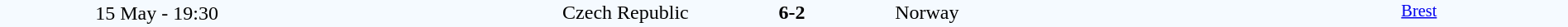<table style="width: 100%; background:#F5FAFF;" cellspacing="0">
<tr>
<td align=center rowspan=3 width=20%>15 May - 19:30</td>
</tr>
<tr>
<td width=24% align=right>Czech Republic</td>
<td align=center width=13%><strong>6-2</strong></td>
<td width=24%>Norway</td>
<td style=font-size:85% rowspan=3 valign=top align=center><a href='#'>Brest</a></td>
</tr>
<tr style=font-size:85%>
<td align=right valign=top></td>
<td></td>
<td></td>
</tr>
</table>
